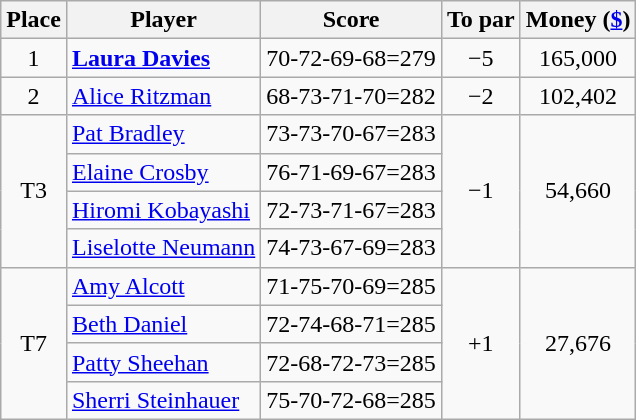<table class="wikitable">
<tr>
<th>Place</th>
<th>Player</th>
<th>Score</th>
<th>To par</th>
<th>Money (<a href='#'>$</a>)</th>
</tr>
<tr>
<td align=center>1</td>
<td> <strong><a href='#'>Laura Davies</a></strong></td>
<td>70-72-69-68=279</td>
<td align=center>−5</td>
<td align=center>165,000</td>
</tr>
<tr>
<td align=center>2</td>
<td> <a href='#'>Alice Ritzman</a></td>
<td>68-73-71-70=282</td>
<td align=center>−2</td>
<td align=center>102,402</td>
</tr>
<tr>
<td align=center rowspan=4>T3</td>
<td> <a href='#'>Pat Bradley</a></td>
<td>73-73-70-67=283</td>
<td align=center rowspan=4>−1</td>
<td align=center rowspan=4>54,660</td>
</tr>
<tr>
<td> <a href='#'>Elaine Crosby</a></td>
<td>76-71-69-67=283</td>
</tr>
<tr>
<td> <a href='#'>Hiromi Kobayashi</a></td>
<td>72-73-71-67=283</td>
</tr>
<tr>
<td> <a href='#'>Liselotte Neumann</a></td>
<td>74-73-67-69=283</td>
</tr>
<tr>
<td align=center rowspan=4>T7</td>
<td> <a href='#'>Amy Alcott</a></td>
<td>71-75-70-69=285</td>
<td align=center rowspan=4>+1</td>
<td align=center rowspan=4>27,676</td>
</tr>
<tr>
<td> <a href='#'>Beth Daniel</a></td>
<td>72-74-68-71=285</td>
</tr>
<tr>
<td> <a href='#'>Patty Sheehan</a></td>
<td>72-68-72-73=285</td>
</tr>
<tr>
<td> <a href='#'>Sherri Steinhauer</a></td>
<td>75-70-72-68=285</td>
</tr>
</table>
